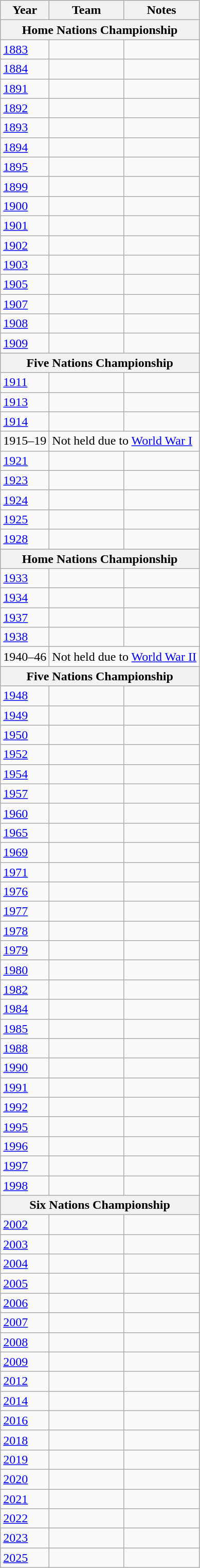<table class="wikitable sortable">
<tr>
<th>Year</th>
<th>Team</th>
<th>Notes</th>
</tr>
<tr>
<th colspan=3>Home Nations Championship</th>
</tr>
<tr>
<td><a href='#'>1883</a></td>
<td></td>
<td></td>
</tr>
<tr>
<td><a href='#'>1884</a></td>
<td></td>
<td></td>
</tr>
<tr>
<td><a href='#'>1891</a></td>
<td></td>
<td></td>
</tr>
<tr>
<td><a href='#'>1892</a></td>
<td></td>
<td></td>
</tr>
<tr>
<td><a href='#'>1893</a></td>
<td></td>
<td></td>
</tr>
<tr>
<td><a href='#'>1894</a></td>
<td></td>
<td></td>
</tr>
<tr>
<td><a href='#'>1895</a></td>
<td></td>
<td></td>
</tr>
<tr>
<td><a href='#'>1899</a></td>
<td></td>
<td></td>
</tr>
<tr>
<td><a href='#'>1900</a></td>
<td></td>
<td></td>
</tr>
<tr>
<td><a href='#'>1901</a></td>
<td></td>
<td></td>
</tr>
<tr>
<td><a href='#'>1902</a></td>
<td></td>
<td></td>
</tr>
<tr>
<td><a href='#'>1903</a></td>
<td></td>
<td></td>
</tr>
<tr>
<td><a href='#'>1905</a></td>
<td></td>
<td></td>
</tr>
<tr>
<td><a href='#'>1907</a></td>
<td></td>
<td></td>
</tr>
<tr>
<td><a href='#'>1908</a></td>
<td></td>
<td></td>
</tr>
<tr>
<td><a href='#'>1909</a></td>
<td></td>
<td></td>
</tr>
<tr>
<th colspan=3>Five Nations Championship</th>
</tr>
<tr>
<td><a href='#'>1911</a></td>
<td></td>
<td></td>
</tr>
<tr>
<td><a href='#'>1913</a></td>
<td></td>
<td></td>
</tr>
<tr>
<td><a href='#'>1914</a></td>
<td></td>
<td></td>
</tr>
<tr>
<td>1915–19</td>
<td colspan=2>Not held due to <a href='#'>World War I</a></td>
</tr>
<tr>
<td><a href='#'>1921</a></td>
<td></td>
<td></td>
</tr>
<tr>
<td><a href='#'>1923</a></td>
<td></td>
<td></td>
</tr>
<tr>
<td><a href='#'>1924</a></td>
<td></td>
<td></td>
</tr>
<tr>
<td><a href='#'>1925</a></td>
<td></td>
<td></td>
</tr>
<tr>
<td><a href='#'>1928</a></td>
<td></td>
<td></td>
</tr>
<tr>
<th colspan=3>Home Nations Championship</th>
</tr>
<tr>
<td><a href='#'>1933</a></td>
<td></td>
<td></td>
</tr>
<tr>
<td><a href='#'>1934</a></td>
<td></td>
<td></td>
</tr>
<tr>
<td><a href='#'>1937</a></td>
<td></td>
<td></td>
</tr>
<tr>
<td><a href='#'>1938</a></td>
<td></td>
<td></td>
</tr>
<tr>
<td>1940–46</td>
<td colspan=2>Not held due to <a href='#'>World War II</a></td>
</tr>
<tr>
<th colspan=3>Five Nations Championship</th>
</tr>
<tr>
<td><a href='#'>1948</a></td>
<td></td>
<td></td>
</tr>
<tr>
<td><a href='#'>1949</a></td>
<td></td>
<td></td>
</tr>
<tr>
<td><a href='#'>1950</a></td>
<td></td>
<td></td>
</tr>
<tr>
<td><a href='#'>1952</a></td>
<td></td>
<td></td>
</tr>
<tr>
<td><a href='#'>1954</a></td>
<td></td>
<td></td>
</tr>
<tr>
<td><a href='#'>1957</a></td>
<td></td>
<td></td>
</tr>
<tr>
<td><a href='#'>1960</a></td>
<td></td>
<td></td>
</tr>
<tr>
<td><a href='#'>1965</a></td>
<td></td>
<td></td>
</tr>
<tr>
<td><a href='#'>1969</a></td>
<td></td>
<td></td>
</tr>
<tr>
<td><a href='#'>1971</a></td>
<td></td>
<td></td>
</tr>
<tr>
<td><a href='#'>1976</a></td>
<td></td>
<td></td>
</tr>
<tr>
<td><a href='#'>1977</a></td>
<td></td>
<td></td>
</tr>
<tr>
<td><a href='#'>1978</a></td>
<td></td>
<td></td>
</tr>
<tr>
<td><a href='#'>1979</a></td>
<td></td>
<td></td>
</tr>
<tr>
<td><a href='#'>1980</a></td>
<td></td>
<td></td>
</tr>
<tr>
<td><a href='#'>1982</a></td>
<td></td>
<td></td>
</tr>
<tr>
<td><a href='#'>1984</a></td>
<td></td>
<td></td>
</tr>
<tr>
<td><a href='#'>1985</a></td>
<td></td>
<td></td>
</tr>
<tr>
<td><a href='#'>1988</a></td>
<td></td>
<td></td>
</tr>
<tr>
<td><a href='#'>1990</a></td>
<td></td>
<td></td>
</tr>
<tr>
<td><a href='#'>1991</a></td>
<td></td>
<td></td>
</tr>
<tr>
<td><a href='#'>1992</a></td>
<td></td>
<td></td>
</tr>
<tr>
<td><a href='#'>1995</a></td>
<td></td>
<td></td>
</tr>
<tr>
<td><a href='#'>1996</a></td>
<td></td>
<td></td>
</tr>
<tr>
<td><a href='#'>1997</a></td>
<td></td>
<td></td>
</tr>
<tr>
<td><a href='#'>1998</a></td>
<td></td>
<td></td>
</tr>
<tr>
<th colspan=3>Six Nations Championship</th>
</tr>
<tr>
<td><a href='#'>2002</a></td>
<td></td>
<td></td>
</tr>
<tr>
<td><a href='#'>2003</a></td>
<td></td>
<td></td>
</tr>
<tr>
<td><a href='#'>2004</a></td>
<td></td>
<td></td>
</tr>
<tr>
<td><a href='#'>2005</a></td>
<td></td>
<td></td>
</tr>
<tr>
<td><a href='#'>2006</a></td>
<td></td>
<td></td>
</tr>
<tr>
<td><a href='#'>2007</a></td>
<td></td>
<td></td>
</tr>
<tr>
<td><a href='#'>2008</a></td>
<td></td>
<td></td>
</tr>
<tr>
<td><a href='#'>2009</a></td>
<td></td>
<td></td>
</tr>
<tr>
<td><a href='#'>2012</a></td>
<td></td>
<td></td>
</tr>
<tr>
<td><a href='#'>2014</a></td>
<td></td>
<td></td>
</tr>
<tr>
<td><a href='#'>2016</a></td>
<td></td>
<td></td>
</tr>
<tr>
<td><a href='#'>2018</a></td>
<td></td>
<td></td>
</tr>
<tr>
<td><a href='#'>2019</a></td>
<td></td>
<td></td>
</tr>
<tr>
<td><a href='#'>2020</a></td>
<td></td>
<td></td>
</tr>
<tr>
<td><a href='#'>2021</a></td>
<td></td>
<td></td>
</tr>
<tr>
<td><a href='#'>2022</a></td>
<td></td>
<td></td>
</tr>
<tr>
<td><a href='#'>2023</a></td>
<td></td>
<td></td>
</tr>
<tr>
<td><a href='#'>2025</a></td>
<td></td>
<td></td>
</tr>
</table>
